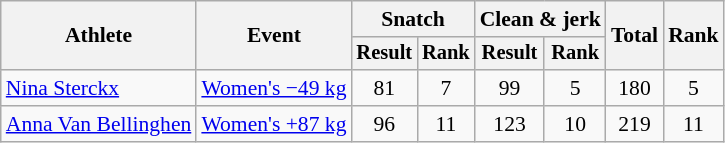<table class="wikitable" style="font-size:90%">
<tr>
<th rowspan="2">Athlete</th>
<th rowspan="2">Event</th>
<th colspan="2">Snatch</th>
<th colspan="2">Clean & jerk</th>
<th rowspan="2">Total</th>
<th rowspan="2">Rank</th>
</tr>
<tr style="font-size:95%">
<th>Result</th>
<th>Rank</th>
<th>Result</th>
<th>Rank</th>
</tr>
<tr align=center>
<td align=left><a href='#'>Nina Sterckx</a></td>
<td align=left><a href='#'>Women's −49 kg</a></td>
<td>81</td>
<td>7</td>
<td>99</td>
<td>5</td>
<td>180</td>
<td>5</td>
</tr>
<tr align=center>
<td align=left><a href='#'>Anna Van Bellinghen</a></td>
<td align=left><a href='#'>Women's +87 kg</a></td>
<td>96</td>
<td>11</td>
<td>123</td>
<td>10</td>
<td>219</td>
<td>11</td>
</tr>
</table>
